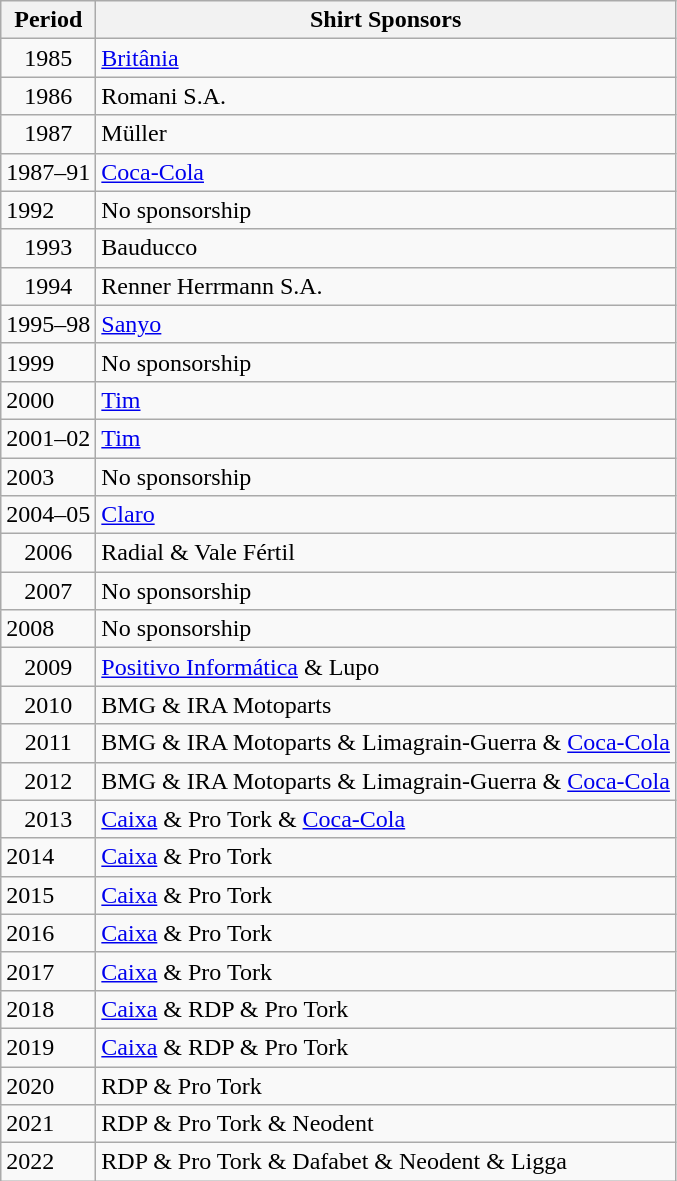<table class="wikitable">
<tr>
<th>Period</th>
<th>Shirt Sponsors</th>
</tr>
<tr>
<td align=center>1985</td>
<td><a href='#'>Britânia</a></td>
</tr>
<tr>
<td align=center>1986</td>
<td>Romani S.A.</td>
</tr>
<tr>
<td align=center>1987</td>
<td>Müller</td>
</tr>
<tr>
<td align=center>1987–91</td>
<td><a href='#'>Coca-Cola</a></td>
</tr>
<tr>
<td>1992</td>
<td>No sponsorship</td>
</tr>
<tr>
<td align=center>1993</td>
<td>Bauducco</td>
</tr>
<tr>
<td align=center>1994</td>
<td>Renner Herrmann S.A.</td>
</tr>
<tr>
<td align=center>1995–98</td>
<td><a href='#'>Sanyo</a></td>
</tr>
<tr>
<td>1999</td>
<td>No sponsorship</td>
</tr>
<tr>
<td>2000</td>
<td><a href='#'>Tim</a></td>
</tr>
<tr>
<td align=center>2001–02</td>
<td><a href='#'>Tim</a></td>
</tr>
<tr>
<td>2003</td>
<td>No sponsorship</td>
</tr>
<tr>
<td align=center>2004–05</td>
<td><a href='#'>Claro</a></td>
</tr>
<tr>
<td align=center>2006</td>
<td>Radial & Vale Fértil</td>
</tr>
<tr>
<td align=center>2007</td>
<td>No sponsorship</td>
</tr>
<tr>
<td>2008</td>
<td>No sponsorship</td>
</tr>
<tr>
<td align=center>2009</td>
<td><a href='#'>Positivo Informática</a> & Lupo</td>
</tr>
<tr>
<td align=center>2010</td>
<td>BMG & IRA Motoparts</td>
</tr>
<tr>
<td align=center>2011</td>
<td>BMG & IRA Motoparts & Limagrain-Guerra & <a href='#'>Coca-Cola</a></td>
</tr>
<tr>
<td align=center>2012</td>
<td>BMG & IRA Motoparts & Limagrain-Guerra & <a href='#'>Coca-Cola</a></td>
</tr>
<tr>
<td align=center>2013</td>
<td><a href='#'>Caixa</a> & Pro Tork & <a href='#'>Coca-Cola</a></td>
</tr>
<tr>
<td>2014</td>
<td><a href='#'>Caixa</a> & Pro Tork</td>
</tr>
<tr>
<td>2015</td>
<td><a href='#'>Caixa</a> & Pro Tork</td>
</tr>
<tr>
<td>2016</td>
<td><a href='#'>Caixa</a> & Pro Tork</td>
</tr>
<tr>
<td>2017</td>
<td><a href='#'>Caixa</a> & Pro Tork</td>
</tr>
<tr>
<td>2018</td>
<td><a href='#'>Caixa</a> & RDP & Pro Tork</td>
</tr>
<tr>
<td>2019</td>
<td><a href='#'>Caixa</a> & RDP & Pro Tork</td>
</tr>
<tr>
<td>2020</td>
<td>RDP & Pro Tork</td>
</tr>
<tr>
<td>2021</td>
<td>RDP & Pro Tork & Neodent</td>
</tr>
<tr>
<td>2022</td>
<td>RDP & Pro Tork & Dafabet & Neodent & Ligga</td>
</tr>
</table>
